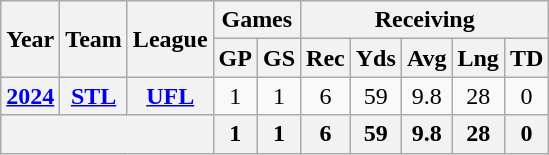<table class="wikitable" style="text-align:center;">
<tr>
<th rowspan="2">Year</th>
<th rowspan="2">Team</th>
<th rowspan="2">League</th>
<th colspan="2">Games</th>
<th colspan="5">Receiving</th>
</tr>
<tr>
<th>GP</th>
<th>GS</th>
<th>Rec</th>
<th>Yds</th>
<th>Avg</th>
<th>Lng</th>
<th>TD</th>
</tr>
<tr>
<th><a href='#'>2024</a></th>
<th><a href='#'>STL</a></th>
<th><a href='#'>UFL</a></th>
<td>1</td>
<td>1</td>
<td>6</td>
<td>59</td>
<td>9.8</td>
<td>28</td>
<td>0</td>
</tr>
<tr>
<th colspan="3"></th>
<th>1</th>
<th>1</th>
<th>6</th>
<th>59</th>
<th>9.8</th>
<th>28</th>
<th>0</th>
</tr>
</table>
